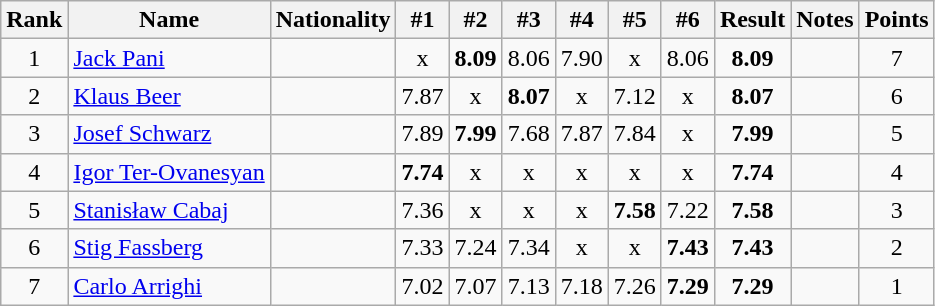<table class="wikitable sortable" style="text-align:center">
<tr>
<th>Rank</th>
<th>Name</th>
<th>Nationality</th>
<th>#1</th>
<th>#2</th>
<th>#3</th>
<th>#4</th>
<th>#5</th>
<th>#6</th>
<th>Result</th>
<th>Notes</th>
<th>Points</th>
</tr>
<tr>
<td>1</td>
<td align=left><a href='#'>Jack Pani</a></td>
<td align=left></td>
<td>x</td>
<td><strong>8.09</strong></td>
<td>8.06</td>
<td>7.90</td>
<td>x</td>
<td>8.06</td>
<td><strong>8.09</strong></td>
<td></td>
<td>7</td>
</tr>
<tr>
<td>2</td>
<td align=left><a href='#'>Klaus Beer</a></td>
<td align=left></td>
<td>7.87</td>
<td>x</td>
<td><strong>8.07</strong></td>
<td>x</td>
<td>7.12</td>
<td>x</td>
<td><strong>8.07</strong></td>
<td></td>
<td>6</td>
</tr>
<tr>
<td>3</td>
<td align=left><a href='#'>Josef Schwarz</a></td>
<td align=left></td>
<td>7.89</td>
<td><strong>7.99</strong></td>
<td>7.68</td>
<td>7.87</td>
<td>7.84</td>
<td>x</td>
<td><strong>7.99</strong></td>
<td></td>
<td>5</td>
</tr>
<tr>
<td>4</td>
<td align=left><a href='#'>Igor Ter-Ovanesyan</a></td>
<td align=left></td>
<td><strong>7.74</strong></td>
<td>x</td>
<td>x</td>
<td>x</td>
<td>x</td>
<td>x</td>
<td><strong>7.74</strong></td>
<td></td>
<td>4</td>
</tr>
<tr>
<td>5</td>
<td align=left><a href='#'>Stanisław Cabaj</a></td>
<td align=left></td>
<td>7.36</td>
<td>x</td>
<td>x</td>
<td>x</td>
<td><strong>7.58</strong></td>
<td>7.22</td>
<td><strong>7.58</strong></td>
<td></td>
<td>3</td>
</tr>
<tr>
<td>6</td>
<td align=left><a href='#'>Stig Fassberg</a></td>
<td align=left></td>
<td>7.33</td>
<td>7.24</td>
<td>7.34</td>
<td>x</td>
<td>x</td>
<td><strong>7.43</strong></td>
<td><strong>7.43</strong></td>
<td></td>
<td>2</td>
</tr>
<tr>
<td>7</td>
<td align=left><a href='#'>Carlo Arrighi</a></td>
<td align=left></td>
<td>7.02</td>
<td>7.07</td>
<td>7.13</td>
<td>7.18</td>
<td>7.26</td>
<td><strong>7.29</strong></td>
<td><strong>7.29</strong></td>
<td></td>
<td>1</td>
</tr>
</table>
